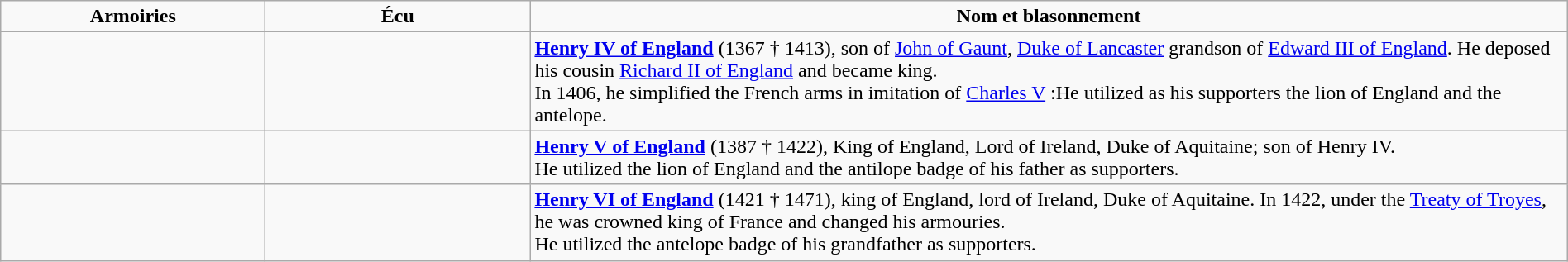<table width="100%" class="wikitable">
<tr align=center>
<td width="206"><strong>Armoiries</strong></td>
<td width="206"><strong>Écu</strong></td>
<td><strong>Nom et blasonnement</strong></td>
</tr>
<tr>
<td align=center></td>
<td align=center><br></td>
<td><strong><a href='#'>Henry IV of England</a></strong> (1367 † 1413), son of <a href='#'>John of Gaunt</a>, <a href='#'>Duke of Lancaster</a> grandson of <a href='#'>Edward III of England</a>. He deposed his cousin <a href='#'>Richard II of England</a> and became king.<br>In 1406, he simplified the French arms in imitation of <a href='#'>Charles V</a> :He utilized as his supporters the lion of England and the antelope.</td>
</tr>
<tr>
<td align=center></td>
<td align=center></td>
<td><strong><a href='#'>Henry V of England</a></strong> (1387 † 1422), King of England, Lord of Ireland, Duke of Aquitaine; son of Henry IV.<br>He utilized the lion of England and the antilope badge of his father as supporters.</td>
</tr>
<tr>
<td align=center></td>
<td align=center></td>
<td><strong><a href='#'>Henry VI of England</a></strong> (1421 † 1471), king of England, lord of Ireland, Duke of Aquitaine. In 1422, under the <a href='#'>Treaty of Troyes</a>, he was crowned king of France and changed his armouries.<br>He utilized the antelope badge of his grandfather as supporters.</td>
</tr>
</table>
